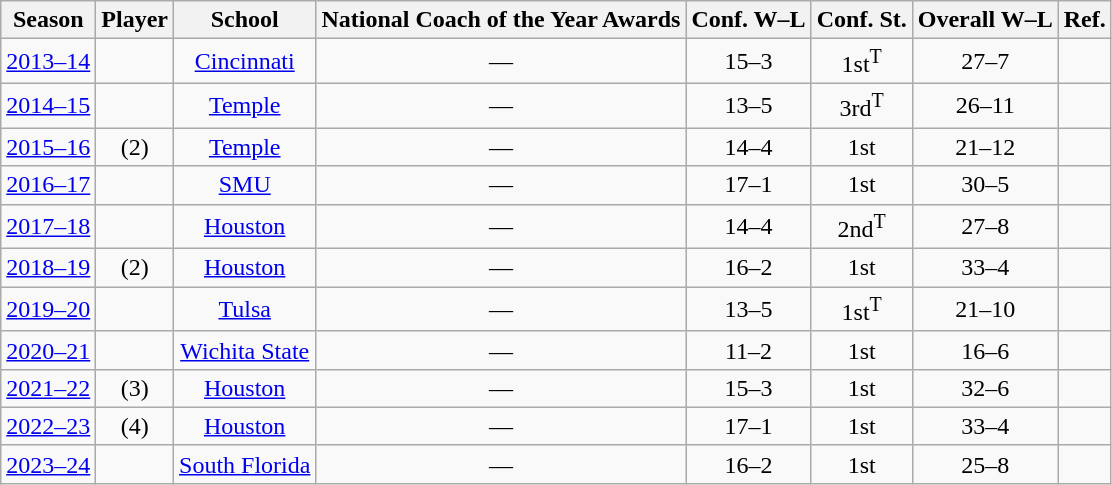<table class="wikitable sortable">
<tr>
<th>Season</th>
<th>Player</th>
<th>School</th>
<th class=unsortable>National Coach of the Year Awards</th>
<th>Conf. W–L</th>
<th>Conf. St.</th>
<th>Overall W–L</th>
<th class="unsortable">Ref.</th>
</tr>
<tr align=center>
<td><a href='#'>2013–14</a></td>
<td></td>
<td><a href='#'>Cincinnati</a></td>
<td>—</td>
<td>15–3</td>
<td>1st<sup>T</sup></td>
<td>27–7</td>
<td></td>
</tr>
<tr align=center>
<td><a href='#'>2014–15</a></td>
<td></td>
<td><a href='#'>Temple</a></td>
<td>—</td>
<td>13–5</td>
<td>3rd<sup>T</sup></td>
<td>26–11</td>
<td></td>
</tr>
<tr align=center>
<td><a href='#'>2015–16</a></td>
<td> (2)</td>
<td><a href='#'>Temple</a></td>
<td>—</td>
<td>14–4</td>
<td>1st</td>
<td>21–12</td>
<td></td>
</tr>
<tr align=center>
<td><a href='#'>2016–17</a></td>
<td></td>
<td><a href='#'>SMU</a></td>
<td>—</td>
<td>17–1</td>
<td>1st</td>
<td>30–5</td>
<td></td>
</tr>
<tr align=center>
<td><a href='#'>2017–18</a></td>
<td></td>
<td><a href='#'>Houston</a></td>
<td>—</td>
<td>14–4</td>
<td>2nd<sup>T</sup></td>
<td>27–8</td>
<td></td>
</tr>
<tr align=center>
<td><a href='#'>2018–19</a></td>
<td> (2)</td>
<td><a href='#'>Houston</a></td>
<td>—</td>
<td>16–2</td>
<td>1st</td>
<td>33–4</td>
<td></td>
</tr>
<tr align=center>
<td><a href='#'>2019–20</a></td>
<td></td>
<td><a href='#'>Tulsa</a></td>
<td>—</td>
<td>13–5</td>
<td>1st<sup>T</sup></td>
<td>21–10</td>
<td></td>
</tr>
<tr align=center>
<td><a href='#'>2020–21</a></td>
<td></td>
<td><a href='#'>Wichita State</a></td>
<td>—</td>
<td>11–2</td>
<td>1st</td>
<td>16–6</td>
<td></td>
</tr>
<tr align=center>
<td><a href='#'>2021–22</a></td>
<td> (3)</td>
<td><a href='#'>Houston</a></td>
<td>—</td>
<td>15–3</td>
<td>1st</td>
<td>32–6</td>
<td></td>
</tr>
<tr align=center>
<td><a href='#'>2022–23</a></td>
<td> (4)</td>
<td><a href='#'>Houston</a></td>
<td>—</td>
<td>17–1</td>
<td>1st</td>
<td>33–4</td>
<td></td>
</tr>
<tr align=center>
<td><a href='#'>2023–24</a></td>
<td></td>
<td><a href='#'>South Florida</a></td>
<td>—</td>
<td>16–2</td>
<td>1st</td>
<td>25–8</td>
<td></td>
</tr>
</table>
